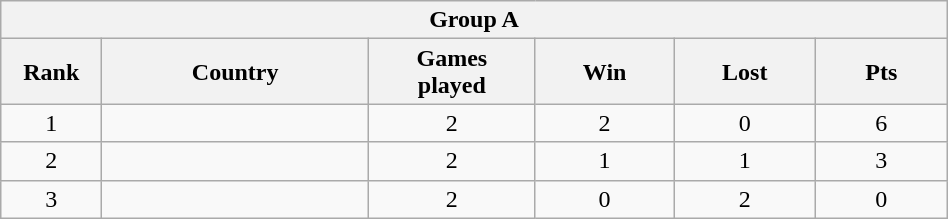<table class="wikitable" style= "text-align: center; Width:50%">
<tr>
<th colspan= 6>Group A</th>
</tr>
<tr>
<th width=2%>Rank</th>
<th width=10%>Country</th>
<th width=5%>Games <br> played</th>
<th width=5%>Win</th>
<th width=5%>Lost</th>
<th width=5%>Pts</th>
</tr>
<tr>
<td>1</td>
<td style= "text-align: left"></td>
<td>2</td>
<td>2</td>
<td>0</td>
<td>6</td>
</tr>
<tr>
<td>2</td>
<td style= "text-align: left"></td>
<td>2</td>
<td>1</td>
<td>1</td>
<td>3</td>
</tr>
<tr>
<td>3</td>
<td style= "text-align: left"></td>
<td>2</td>
<td>0</td>
<td>2</td>
<td>0</td>
</tr>
</table>
